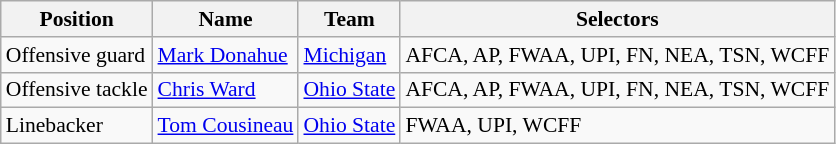<table class="wikitable" style="font-size: 90%">
<tr>
<th>Position</th>
<th>Name</th>
<th>Team</th>
<th>Selectors</th>
</tr>
<tr>
<td>Offensive guard</td>
<td><a href='#'>Mark Donahue</a></td>
<td><a href='#'>Michigan</a></td>
<td>AFCA, AP, FWAA, UPI, FN, NEA, TSN, WCFF</td>
</tr>
<tr>
<td>Offensive tackle</td>
<td><a href='#'>Chris Ward</a></td>
<td><a href='#'>Ohio State</a></td>
<td>AFCA, AP, FWAA, UPI, FN, NEA, TSN, WCFF</td>
</tr>
<tr>
<td>Linebacker</td>
<td><a href='#'>Tom Cousineau</a></td>
<td><a href='#'>Ohio State</a></td>
<td>FWAA, UPI, WCFF</td>
</tr>
</table>
